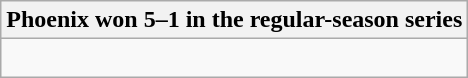<table class="wikitable collapsible collapsed">
<tr>
<th>Phoenix won 5–1 in the regular-season series</th>
</tr>
<tr>
<td><br>




</td>
</tr>
</table>
